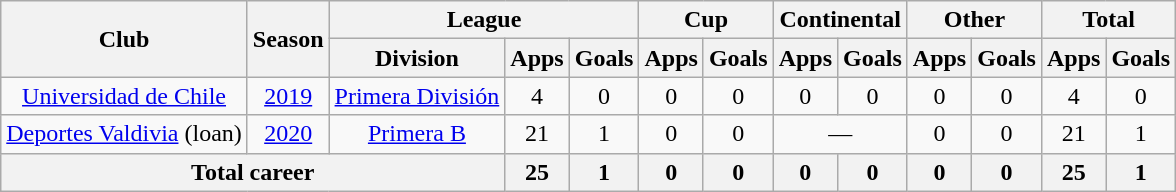<table class="wikitable" style="text-align: center">
<tr>
<th rowspan="2">Club</th>
<th rowspan="2">Season</th>
<th colspan="3">League</th>
<th colspan="2">Cup</th>
<th colspan="2">Continental</th>
<th colspan="2">Other</th>
<th colspan="2">Total</th>
</tr>
<tr>
<th>Division</th>
<th>Apps</th>
<th>Goals</th>
<th>Apps</th>
<th>Goals</th>
<th>Apps</th>
<th>Goals</th>
<th>Apps</th>
<th>Goals</th>
<th>Apps</th>
<th>Goals</th>
</tr>
<tr>
<td><a href='#'>Universidad de Chile</a></td>
<td><a href='#'>2019</a></td>
<td><a href='#'>Primera División</a></td>
<td>4</td>
<td>0</td>
<td>0</td>
<td>0</td>
<td>0</td>
<td>0</td>
<td>0</td>
<td>0</td>
<td>4</td>
<td>0</td>
</tr>
<tr>
<td><a href='#'>Deportes Valdivia</a> (loan)</td>
<td><a href='#'>2020</a></td>
<td><a href='#'>Primera B</a></td>
<td>21</td>
<td>1</td>
<td>0</td>
<td>0</td>
<td colspan="2">—</td>
<td>0</td>
<td>0</td>
<td>21</td>
<td>1</td>
</tr>
<tr>
<th colspan="3"><strong>Total career</strong></th>
<th>25</th>
<th>1</th>
<th>0</th>
<th>0</th>
<th>0</th>
<th>0</th>
<th>0</th>
<th>0</th>
<th>25</th>
<th>1</th>
</tr>
</table>
